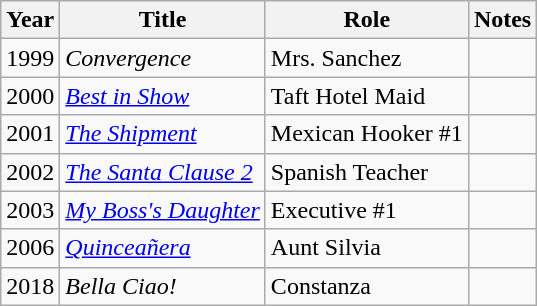<table class="wikitable sortable">
<tr>
<th>Year</th>
<th>Title</th>
<th>Role</th>
<th>Notes</th>
</tr>
<tr>
<td>1999</td>
<td><em>Convergence</em></td>
<td>Mrs. Sanchez</td>
<td></td>
</tr>
<tr>
<td>2000</td>
<td><a href='#'><em>Best in Show</em></a></td>
<td>Taft Hotel Maid</td>
<td></td>
</tr>
<tr>
<td>2001</td>
<td data-sort-value="Shipment, The"><a href='#'><em>The Shipment</em></a></td>
<td>Mexican Hooker #1</td>
<td></td>
</tr>
<tr>
<td>2002</td>
<td data-sort-value="Santa Clause 2, The"><em><a href='#'>The Santa Clause 2</a></em></td>
<td>Spanish Teacher</td>
<td></td>
</tr>
<tr>
<td>2003</td>
<td><em><a href='#'>My Boss's Daughter</a></em></td>
<td>Executive #1</td>
<td></td>
</tr>
<tr>
<td>2006</td>
<td><a href='#'><em>Quinceañera</em></a></td>
<td>Aunt Silvia</td>
<td></td>
</tr>
<tr>
<td>2018</td>
<td><em>Bella Ciao!</em></td>
<td>Constanza</td>
<td></td>
</tr>
</table>
